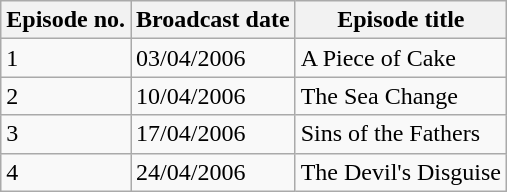<table class="wikitable">
<tr>
<th>Episode no.</th>
<th>Broadcast date</th>
<th>Episode title</th>
</tr>
<tr>
<td>1</td>
<td>03/04/2006</td>
<td>A Piece of Cake</td>
</tr>
<tr>
<td>2</td>
<td>10/04/2006</td>
<td>The Sea Change</td>
</tr>
<tr>
<td>3</td>
<td>17/04/2006</td>
<td>Sins of the Fathers</td>
</tr>
<tr>
<td>4</td>
<td>24/04/2006</td>
<td>The Devil's Disguise</td>
</tr>
</table>
